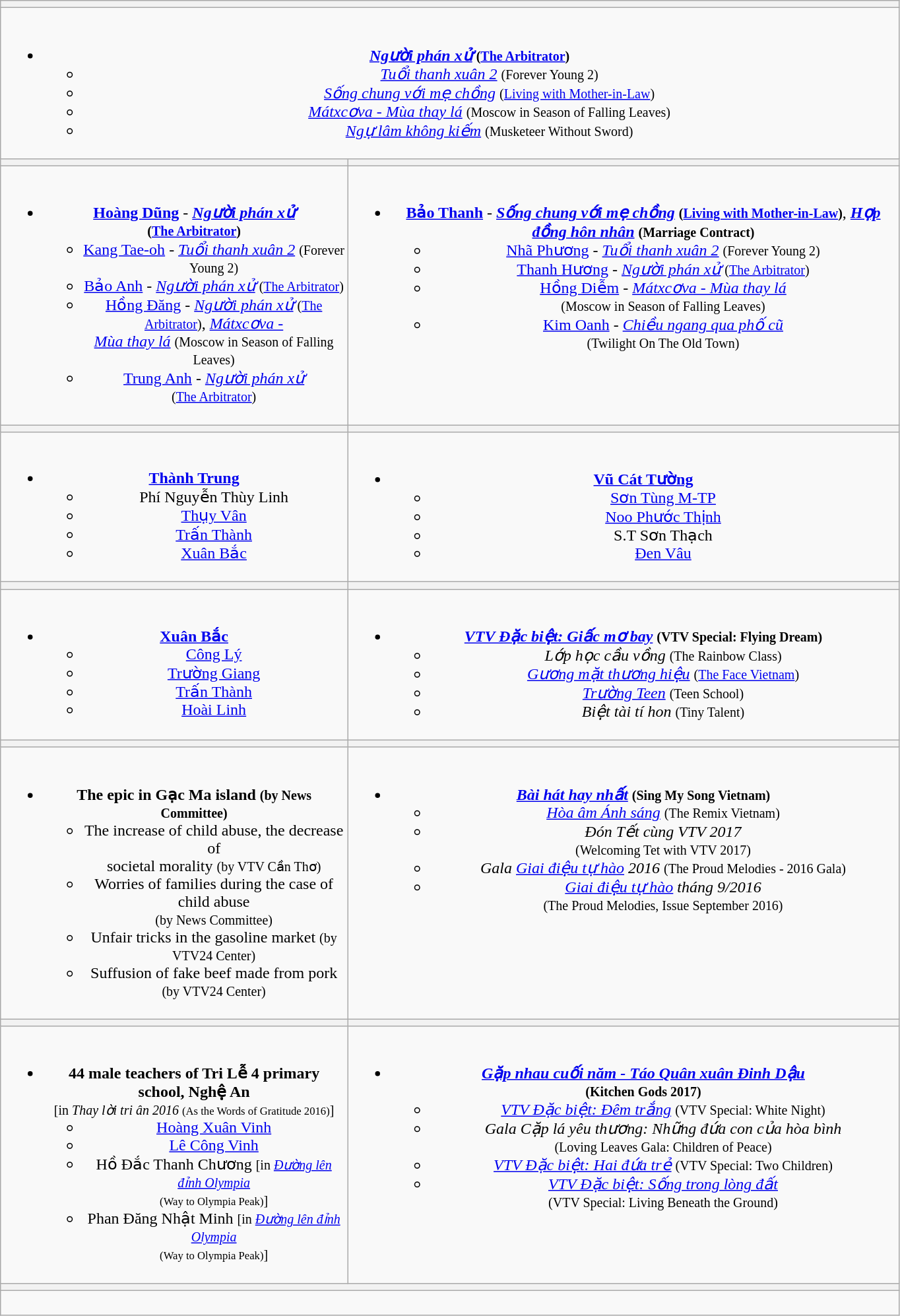<table class="wikitable" style="text-align:center; width:71.9%;">
<tr>
<th colspan="2" style="width=" 100% "></th>
</tr>
<tr>
<td colspan="2" style="width=" 100% "><br><ul><li><strong><em><a href='#'>Người phán xử</a></em></strong> <strong><small>(<a href='#'>The Arbitrator</a>)</small></strong><ul><li><em><a href='#'>Tuổi thanh xuân 2</a></em> <small>(Forever Young 2)</small></li><li><em><a href='#'>Sống chung với mẹ chồng</a></em> <small>(<a href='#'>Living with Mother-in-Law</a>)</small></li><li><em><a href='#'>Mátxcơva - Mùa thay lá</a></em> <small>(Moscow in Season of Falling Leaves)</small></li><li><em><a href='#'>Ngự lâm không kiếm</a></em> <small>(Musketeer Without Sword)</small></li></ul></li></ul></td>
</tr>
<tr>
<th style="width="50%"></th>
<th style="width="50%"></th>
</tr>
<tr>
<td valign="top"><br><ul><li><strong><a href='#'>Hoàng Dũng</a></strong> - <strong><em><a href='#'>Người phán xử</a></em></strong> <br><strong><small>(<a href='#'>The Arbitrator</a>)</small></strong><ul><li><a href='#'>Kang Tae-oh</a> - <em><a href='#'>Tuổi thanh xuân 2</a></em> <small>(Forever Young 2)</small></li><li><a href='#'>Bảo Anh</a> - <em><a href='#'>Người phán xử</a></em> <small>(<a href='#'>The Arbitrator</a>)</small></li><li><a href='#'>Hồng Đăng</a> - <em><a href='#'>Người phán xử</a></em> <small>(<a href='#'>The Arbitrator</a>)</small>, <em><a href='#'>Mátxcơva -<br>Mùa thay lá</a></em> <small>(Moscow in Season of Falling Leaves)</small></li><li><a href='#'>Trung Anh</a> - <em><a href='#'>Người phán xử</a></em> <br><small>(<a href='#'>The Arbitrator</a>)</small></li></ul></li></ul></td>
<td valign="top"><br><ul><li><strong><a href='#'>Bảo Thanh</a></strong> - <strong><em><a href='#'>Sống chung với mẹ chồng</a></em></strong> <strong><small>(<a href='#'>Living with Mother-in-Law</a>)</small></strong>, <strong><em><a href='#'>Hợp đồng hôn nhân</a></em></strong> <strong><small>(Marriage Contract)</small></strong><ul><li><a href='#'>Nhã Phương</a> - <em><a href='#'>Tuổi thanh xuân 2</a></em> <small>(Forever Young 2)</small></li><li><a href='#'>Thanh Hương</a> - <em><a href='#'>Người phán xử</a></em> <small>(<a href='#'>The Arbitrator</a>)</small></li><li><a href='#'>Hồng Diễm</a> - <em><a href='#'>Mátxcơva - Mùa thay lá</a></em> <br><small>(Moscow in Season of Falling Leaves)</small></li><li><a href='#'>Kim Oanh</a> - <em><a href='#'>Chiều ngang qua phố cũ</a></em> <br><small>(Twilight On The Old Town)</small></li></ul></li></ul></td>
</tr>
<tr>
<th style="width="50%"></th>
<th style="width="50%"></th>
</tr>
<tr>
<td valign="top"><br><ul><li><strong><a href='#'>Thành Trung</a></strong><ul><li>Phí Nguyễn Thùy Linh</li><li><a href='#'>Thụy Vân</a></li><li><a href='#'>Trấn Thành</a></li><li><a href='#'>Xuân Bắc</a></li></ul></li></ul></td>
<td valign="top"><br><ul><li><strong><a href='#'>Vũ Cát Tường</a></strong><ul><li><a href='#'>Sơn Tùng M-TP</a></li><li><a href='#'>Noo Phước Thịnh</a></li><li>S.T Sơn Thạch</li><li><a href='#'>Đen Vâu</a></li></ul></li></ul></td>
</tr>
<tr>
<th style="width="50%"></th>
<th style="width="50%"></th>
</tr>
<tr>
<td valign="top"><br><ul><li><strong><a href='#'>Xuân Bắc</a></strong><ul><li><a href='#'>Công Lý</a></li><li><a href='#'>Trường Giang</a></li><li><a href='#'>Trấn Thành</a></li><li><a href='#'>Hoài Linh</a></li></ul></li></ul></td>
<td valign="top"><br><ul><li><strong><em><a href='#'>VTV Đặc biệt: Giấc mơ bay</a></em></strong> <strong><small>(VTV Special: Flying Dream)</small></strong><ul><li><em>Lớp học cầu vồng</em> <small>(The Rainbow Class)</small></li><li><em><a href='#'>Gương mặt thương hiệu</a></em> <small>(<a href='#'>The Face Vietnam</a>)</small></li><li><em><a href='#'>Trường Teen</a></em> <small>(Teen School)</small></li><li><em>Biệt tài tí hon</em> <small>(Tiny Talent)</small></li></ul></li></ul></td>
</tr>
<tr>
<th style="width="50%"></th>
<th style="width="50%"></th>
</tr>
<tr>
<td valign="top"><br><ul><li><strong>The epic in Gạc Ma island</strong> <strong><small>(by News Committee)</small></strong><ul><li>The increase of child abuse, the decrease of<br>societal morality <small>(by VTV Cần Thơ)</small></li><li>Worries of families during the case of child abuse <br><small>(by News Committee)</small></li><li>Unfair tricks in the gasoline market <small>(by VTV24 Center)</small></li><li>Suffusion of fake beef made from pork <small>(by VTV24 Center)</small></li></ul></li></ul></td>
<td valign="top"><br><ul><li><strong><em><a href='#'>Bài hát hay nhất</a></em></strong> <strong><small>(Sing My Song Vietnam)</small></strong><ul><li><em><a href='#'>Hòa âm Ánh sáng</a></em> <small>(The Remix Vietnam)</small></li><li><em>Đón Tết cùng VTV 2017</em> <br><small>(Welcoming Tet with VTV 2017)</small></li><li><em>Gala <a href='#'>Giai điệu tự hào</a> 2016</em> <small>(The Proud Melodies - 2016 Gala)</small></li><li><em><a href='#'>Giai điệu tự hào</a> tháng 9/2016</em> <br><small>(The Proud Melodies, Issue September 2016)</small></li></ul></li></ul></td>
</tr>
<tr>
<th style="width="50%"></th>
<th style="width="50%"></th>
</tr>
<tr>
<td valign="top"><br><ul><li><strong>44 male teachers of Tri Lễ 4 primary school, Nghệ An</strong> <br><small>[in <em>Thay lời tri ân 2016</em> <small>(As the Words of Gratitude 2016)</small>]</small><ul><li><a href='#'>Hoàng Xuân Vinh</a></li><li><a href='#'>Lê Công Vinh</a></li><li>Hồ Đắc Thanh Chương <small>[in <em><a href='#'>Đường lên đỉnh Olympia</a></em> <br><small>(Way to Olympia Peak)</small>]</small></li><li>Phan Đăng Nhật Minh <small>[in <em><a href='#'>Đường lên đỉnh Olympia</a></em> <br><small>(Way to Olympia Peak)</small>]</small></li></ul></li></ul></td>
<td valign="top"><br><ul><li><strong><em><a href='#'>Gặp nhau cuối năm - Táo Quân xuân Đinh Dậu</a></em></strong> <br><strong><small>(Kitchen Gods 2017)</small></strong><ul><li><em><a href='#'>VTV Đặc biệt: Đêm trắng</a></em> <small>(VTV Special: White Night)</small></li><li><em>Gala Cặp lá yêu thương: Những đứa con của hòa bình</em> <br><small>(Loving Leaves Gala: Children of Peace)</small></li><li><em><a href='#'>VTV Đặc biệt: Hai đứa trẻ</a></em> <small>(VTV Special: Two Children)</small></li><li><em><a href='#'>VTV Đặc biệt: Sống trong lòng đất</a></em> <br><small>(VTV Special: Living Beneath the Ground)</small></li></ul></li></ul></td>
</tr>
<tr>
<th colspan="2" style="width=" 100% "></th>
</tr>
<tr>
<td colspan="2" style="width=" 100% "><br></td>
</tr>
</table>
